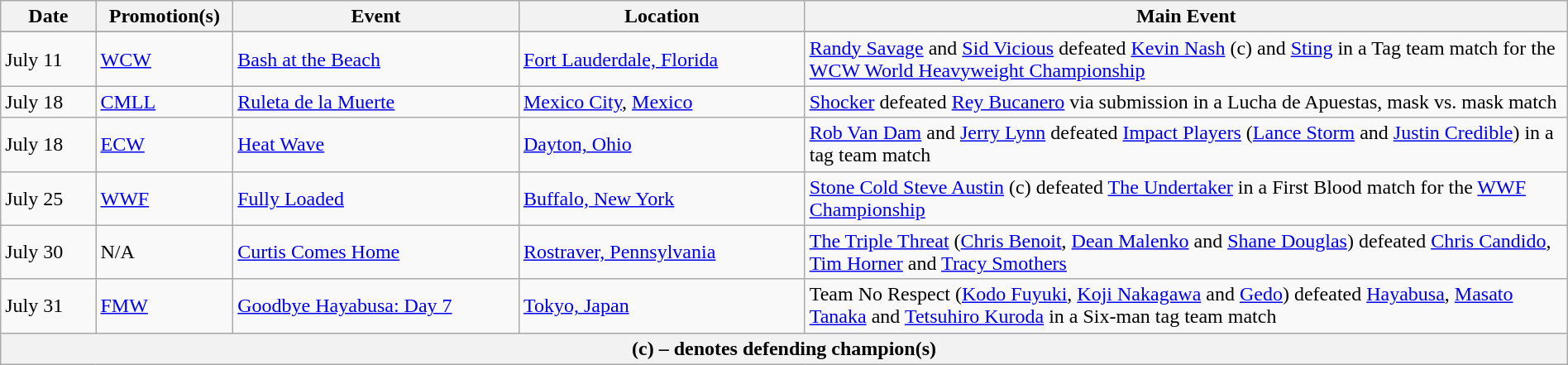<table class="wikitable" style="width:100%;">
<tr>
<th width="5%">Date</th>
<th width="5%">Promotion(s)</th>
<th style="width:15%;">Event</th>
<th style="width:15%;">Location</th>
<th style="width:40%;">Main Event</th>
</tr>
<tr style="width:20%;" |Notes>
</tr>
<tr>
<td>July 11</td>
<td><a href='#'>WCW</a></td>
<td><a href='#'>Bash at the Beach</a></td>
<td><a href='#'>Fort Lauderdale, Florida</a></td>
<td><a href='#'>Randy Savage</a> and <a href='#'>Sid Vicious</a> defeated <a href='#'>Kevin Nash</a> (c) and <a href='#'>Sting</a> in a	Tag team match for the <a href='#'>WCW World Heavyweight Championship</a></td>
</tr>
<tr>
<td>July 18</td>
<td><a href='#'>CMLL</a></td>
<td><a href='#'>Ruleta de la Muerte</a></td>
<td><a href='#'>Mexico City</a>, <a href='#'>Mexico</a></td>
<td><a href='#'>Shocker</a> defeated <a href='#'>Rey Bucanero</a> via submission in a Lucha de Apuestas, mask vs. mask match</td>
</tr>
<tr>
<td>July 18</td>
<td><a href='#'>ECW</a></td>
<td><a href='#'>Heat Wave</a></td>
<td><a href='#'>Dayton, Ohio</a></td>
<td><a href='#'>Rob Van Dam</a> and <a href='#'>Jerry Lynn</a> defeated <a href='#'>Impact Players</a> (<a href='#'>Lance Storm</a> and <a href='#'>Justin Credible</a>) in a tag team match</td>
</tr>
<tr>
<td>July 25</td>
<td><a href='#'>WWF</a></td>
<td><a href='#'>Fully Loaded</a></td>
<td><a href='#'>Buffalo, New York</a></td>
<td><a href='#'>Stone Cold Steve Austin</a> (c) defeated <a href='#'>The Undertaker</a> in a First Blood match for the <a href='#'>WWF Championship</a></td>
</tr>
<tr>
<td>July 30</td>
<td>N/A</td>
<td><a href='#'>Curtis Comes Home</a></td>
<td><a href='#'>Rostraver, Pennsylvania</a></td>
<td><a href='#'>The Triple Threat</a> (<a href='#'>Chris Benoit</a>, <a href='#'>Dean Malenko</a> and <a href='#'>Shane Douglas</a>) defeated <a href='#'>Chris Candido</a>, <a href='#'>Tim Horner</a> and <a href='#'>Tracy Smothers</a></td>
</tr>
<tr>
<td>July 31</td>
<td><a href='#'>FMW</a></td>
<td><a href='#'>Goodbye Hayabusa: Day 7</a></td>
<td><a href='#'>Tokyo, Japan</a></td>
<td>Team No Respect (<a href='#'>Kodo Fuyuki</a>, <a href='#'>Koji Nakagawa</a> and <a href='#'>Gedo</a>) defeated <a href='#'>Hayabusa</a>, <a href='#'>Masato Tanaka</a> and <a href='#'>Tetsuhiro Kuroda</a> in a Six-man tag team match</td>
</tr>
<tr>
<th colspan="6">(c) – denotes defending champion(s)</th>
</tr>
</table>
